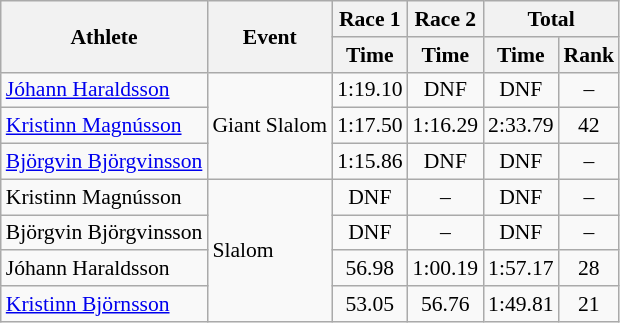<table class="wikitable" style="font-size:90%">
<tr>
<th rowspan="2">Athlete</th>
<th rowspan="2">Event</th>
<th>Race 1</th>
<th>Race 2</th>
<th colspan="2">Total</th>
</tr>
<tr>
<th>Time</th>
<th>Time</th>
<th>Time</th>
<th>Rank</th>
</tr>
<tr>
<td><a href='#'>Jóhann Haraldsson</a></td>
<td rowspan="3">Giant Slalom</td>
<td align="center">1:19.10</td>
<td align="center">DNF</td>
<td align="center">DNF</td>
<td align="center">–</td>
</tr>
<tr>
<td><a href='#'>Kristinn Magnússon</a></td>
<td align="center">1:17.50</td>
<td align="center">1:16.29</td>
<td align="center">2:33.79</td>
<td align="center">42</td>
</tr>
<tr>
<td><a href='#'>Björgvin Björgvinsson</a></td>
<td align="center">1:15.86</td>
<td align="center">DNF</td>
<td align="center">DNF</td>
<td align="center">–</td>
</tr>
<tr>
<td>Kristinn Magnússon</td>
<td rowspan="4">Slalom</td>
<td align="center">DNF</td>
<td align="center">–</td>
<td align="center">DNF</td>
<td align="center">–</td>
</tr>
<tr>
<td>Björgvin Björgvinsson</td>
<td align="center">DNF</td>
<td align="center">–</td>
<td align="center">DNF</td>
<td align="center">–</td>
</tr>
<tr>
<td>Jóhann Haraldsson</td>
<td align="center">56.98</td>
<td align="center">1:00.19</td>
<td align="center">1:57.17</td>
<td align="center">28</td>
</tr>
<tr>
<td><a href='#'>Kristinn Björnsson</a></td>
<td align="center">53.05</td>
<td align="center">56.76</td>
<td align="center">1:49.81</td>
<td align="center">21</td>
</tr>
</table>
